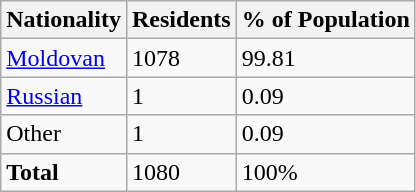<table class="wikitable">
<tr>
<th>Nationality</th>
<th>Residents</th>
<th>% of Population</th>
</tr>
<tr>
<td><a href='#'>Moldovan</a></td>
<td>1078</td>
<td>99.81</td>
</tr>
<tr>
<td><a href='#'>Russian</a></td>
<td>1</td>
<td>0.09</td>
</tr>
<tr>
<td>Other</td>
<td>1</td>
<td>0.09</td>
</tr>
<tr>
<td><strong>Total</strong></td>
<td>1080</td>
<td>100%</td>
</tr>
</table>
